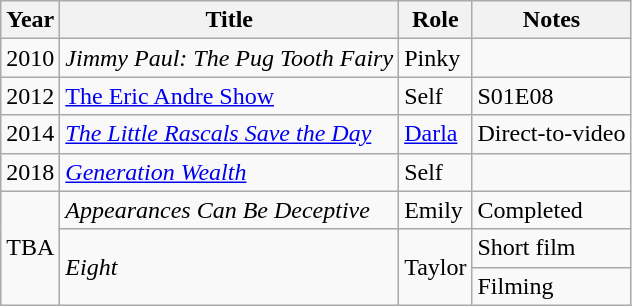<table class="wikitable sortable">
<tr>
<th>Year</th>
<th>Title</th>
<th>Role</th>
<th>Notes</th>
</tr>
<tr>
<td>2010</td>
<td><em>Jimmy Paul: The Pug Tooth Fairy</em></td>
<td>Pinky</td>
<td></td>
</tr>
<tr>
<td>2012</td>
<td><a href='#'>The Eric Andre Show</a></td>
<td>Self</td>
<td>S01E08</td>
</tr>
<tr>
<td>2014</td>
<td><em><a href='#'>The Little Rascals Save the Day</a></em></td>
<td><a href='#'>Darla</a></td>
<td>Direct-to-video</td>
</tr>
<tr>
<td>2018</td>
<td><em><a href='#'>Generation Wealth</a></em></td>
<td>Self</td>
<td></td>
</tr>
<tr>
<td rowspan="4">TBA</td>
<td rowspan="2"><em>Appearances Can Be Deceptive</em></td>
<td rowspan="2">Emily</td>
<td>Completed</td>
</tr>
<tr>
<td rowspan="2">Short film</td>
</tr>
<tr>
<td rowspan="2"><em>Eight</em></td>
<td rowspan="2">Taylor</td>
</tr>
<tr>
<td>Filming</td>
</tr>
</table>
